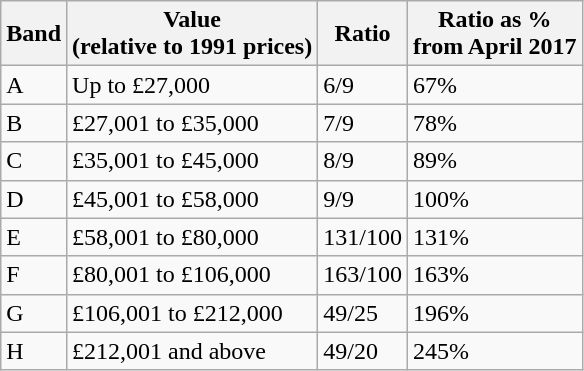<table class="wikitable">
<tr>
<th>Band</th>
<th>Value <br> (relative to 1991 prices)</th>
<th>Ratio</th>
<th>Ratio as % <br> from April 2017</th>
</tr>
<tr>
<td>A</td>
<td>Up to £27,000</td>
<td>6/9</td>
<td>67%</td>
</tr>
<tr>
<td>B</td>
<td>£27,001 to £35,000</td>
<td>7/9</td>
<td>78%</td>
</tr>
<tr>
<td>C</td>
<td>£35,001 to £45,000</td>
<td>8/9</td>
<td>89%</td>
</tr>
<tr>
<td>D</td>
<td>£45,001 to £58,000</td>
<td>9/9</td>
<td>100%</td>
</tr>
<tr>
<td>E</td>
<td>£58,001 to £80,000</td>
<td>131/100</td>
<td>131%</td>
</tr>
<tr>
<td>F</td>
<td>£80,001 to £106,000</td>
<td>163/100</td>
<td>163%</td>
</tr>
<tr>
<td>G</td>
<td>£106,001 to £212,000</td>
<td>49/25</td>
<td>196%</td>
</tr>
<tr>
<td>H</td>
<td>£212,001 and above</td>
<td>49/20</td>
<td>245%</td>
</tr>
</table>
